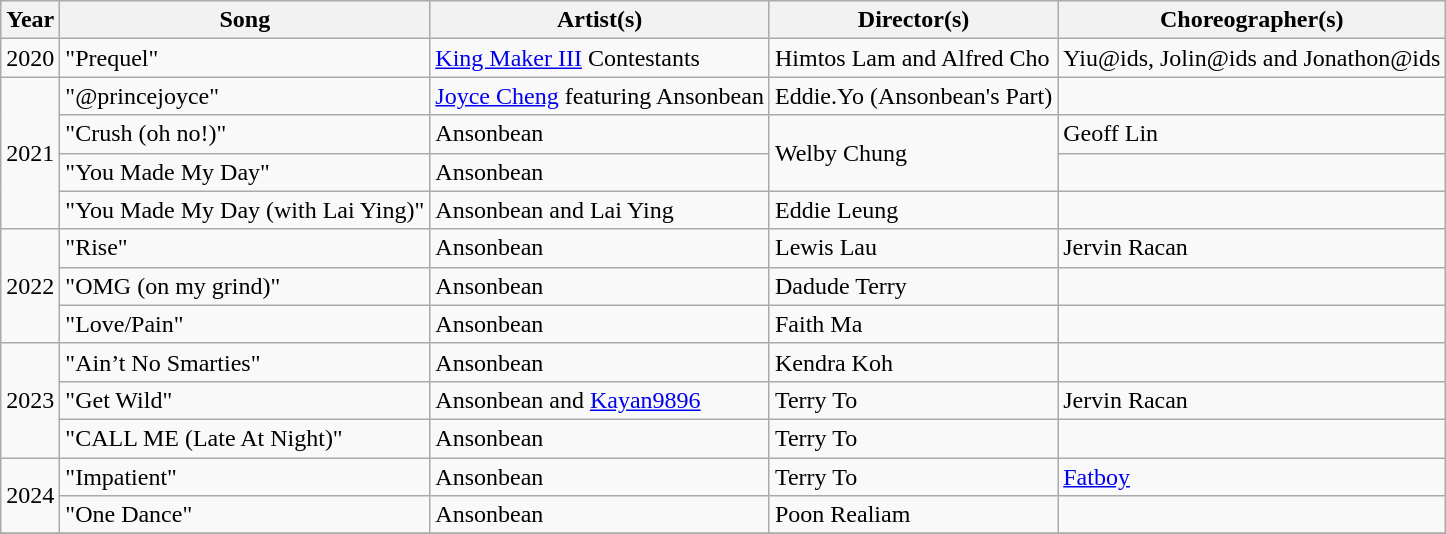<table class="wikitable sortable plainrowheaders">
<tr>
<th scope="col">Year</th>
<th scope="col">Song</th>
<th>Artist(s)</th>
<th scope="col">Director(s)</th>
<th scope="col">Choreographer(s)</th>
</tr>
<tr>
<td>2020</td>
<td>"Prequel"</td>
<td><a href='#'>King Maker III</a> Contestants</td>
<td>Himtos Lam and Alfred Cho</td>
<td>Yiu@ids, Jolin@ids and Jonathon@ids</td>
</tr>
<tr>
<td rowspan="4">2021</td>
<td>"@princejoyce"</td>
<td><a href='#'>Joyce Cheng</a> featuring Ansonbean</td>
<td>Eddie.Yo (Ansonbean's Part)</td>
<td></td>
</tr>
<tr>
<td>"Crush (oh no!)"</td>
<td>Ansonbean</td>
<td rowspan="2">Welby Chung</td>
<td>Geoff Lin</td>
</tr>
<tr>
<td>"You Made My Day"</td>
<td>Ansonbean</td>
<td></td>
</tr>
<tr>
<td>"You Made My Day (with Lai Ying)"</td>
<td>Ansonbean and Lai Ying</td>
<td>Eddie Leung</td>
<td></td>
</tr>
<tr>
<td rowspan="3">2022</td>
<td>"Rise"</td>
<td>Ansonbean</td>
<td>Lewis Lau</td>
<td>Jervin Racan</td>
</tr>
<tr>
<td>"OMG (on my grind)"</td>
<td>Ansonbean</td>
<td>Dadude Terry</td>
<td></td>
</tr>
<tr>
<td>"Love/Pain"</td>
<td>Ansonbean</td>
<td>Faith Ma</td>
<td></td>
</tr>
<tr>
<td rowspan="3">2023</td>
<td>"Ain’t No Smarties"</td>
<td>Ansonbean</td>
<td>Kendra Koh</td>
<td></td>
</tr>
<tr>
<td>"Get Wild"</td>
<td>Ansonbean and <a href='#'>Kayan9896</a></td>
<td>Terry To</td>
<td>Jervin Racan</td>
</tr>
<tr>
<td>"CALL ME (Late At Night)"</td>
<td>Ansonbean</td>
<td>Terry To</td>
<td></td>
</tr>
<tr>
<td rowspan="2">2024</td>
<td>"Impatient"</td>
<td>Ansonbean</td>
<td>Terry To</td>
<td><a href='#'>Fatboy</a></td>
</tr>
<tr>
<td>"One Dance"</td>
<td>Ansonbean</td>
<td>Poon Realiam</td>
<td></td>
</tr>
<tr>
</tr>
</table>
